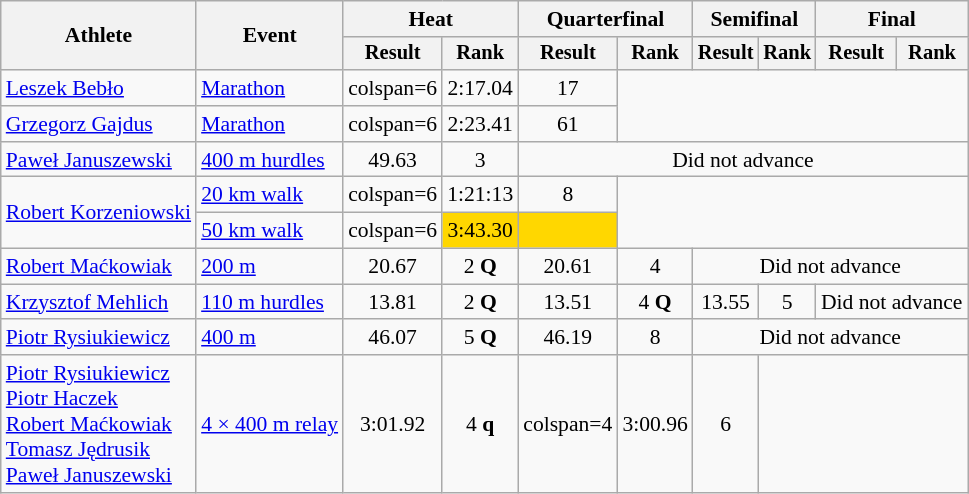<table class=wikitable style="font-size:90%">
<tr>
<th rowspan="2">Athlete</th>
<th rowspan="2">Event</th>
<th colspan="2">Heat</th>
<th colspan="2">Quarterfinal</th>
<th colspan="2">Semifinal</th>
<th colspan="2">Final</th>
</tr>
<tr style="font-size:95%">
<th>Result</th>
<th>Rank</th>
<th>Result</th>
<th>Rank</th>
<th>Result</th>
<th>Rank</th>
<th>Result</th>
<th>Rank</th>
</tr>
<tr align=center>
<td align=left><a href='#'>Leszek Bebło</a></td>
<td align=left><a href='#'>Marathon</a></td>
<td>colspan=6 </td>
<td>2:17.04</td>
<td>17</td>
</tr>
<tr align=center>
<td align=left><a href='#'>Grzegorz Gajdus</a></td>
<td align=left><a href='#'>Marathon</a></td>
<td>colspan=6 </td>
<td>2:23.41</td>
<td>61</td>
</tr>
<tr align=center>
<td align=left><a href='#'>Paweł Januszewski</a></td>
<td align=left><a href='#'>400 m hurdles</a></td>
<td>49.63</td>
<td>3</td>
<td colspan=6>Did not advance</td>
</tr>
<tr align=center>
<td align=left rowspan=2><a href='#'>Robert Korzeniowski</a></td>
<td align=left><a href='#'>20 km walk</a></td>
<td>colspan=6 </td>
<td>1:21:13</td>
<td>8</td>
</tr>
<tr align=center>
<td align=left><a href='#'>50 km walk</a></td>
<td>colspan=6 </td>
<td align="center" bgcolor='gold'>3:43.30</td>
<td align="center" bgcolor='gold'></td>
</tr>
<tr align=center>
<td align=left><a href='#'>Robert Maćkowiak</a></td>
<td align=left><a href='#'>200 m</a></td>
<td>20.67</td>
<td>2 <strong>Q</strong></td>
<td>20.61</td>
<td>4</td>
<td colspan=4>Did not advance</td>
</tr>
<tr align=center>
<td align=left><a href='#'>Krzysztof Mehlich</a></td>
<td align=left><a href='#'>110 m hurdles</a></td>
<td>13.81</td>
<td>2 <strong>Q</strong></td>
<td>13.51</td>
<td>4 <strong>Q</strong></td>
<td>13.55</td>
<td>5</td>
<td colspan=2>Did not advance</td>
</tr>
<tr align=center>
<td align=left><a href='#'>Piotr Rysiukiewicz</a></td>
<td align=left><a href='#'>400 m</a></td>
<td>46.07</td>
<td>5 <strong>Q</strong></td>
<td>46.19</td>
<td>8</td>
<td colspan=4>Did not advance</td>
</tr>
<tr align=center>
<td align=left><a href='#'>Piotr Rysiukiewicz</a><br><a href='#'>Piotr Haczek</a><br><a href='#'>Robert Maćkowiak</a><br><a href='#'>Tomasz Jędrusik</a><br><a href='#'>Paweł Januszewski</a></td>
<td align=left><a href='#'>4 × 400 m relay</a></td>
<td>3:01.92</td>
<td>4 <strong>q</strong></td>
<td>colspan=4 </td>
<td>3:00.96</td>
<td>6</td>
</tr>
</table>
